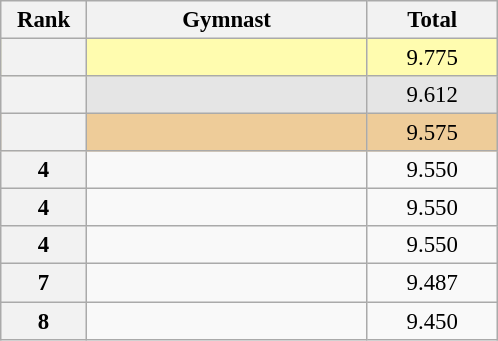<table class="wikitable sortable" style="text-align:center; font-size:95%">
<tr>
<th scope="col" style="width:50px;">Rank</th>
<th scope="col" style="width:180px;">Gymnast</th>
<th scope="col" style="width:80px;">Total</th>
</tr>
<tr style="background:#fffcaf;">
<th scope=row style="text-align:center"></th>
<td style="text-align:left;"></td>
<td>9.775</td>
</tr>
<tr style="background:#e5e5e5;">
<th scope=row style="text-align:center"></th>
<td style="text-align:left;"></td>
<td>9.612</td>
</tr>
<tr style="background:#ec9;">
<th scope=row style="text-align:center"></th>
<td style="text-align:left;"></td>
<td>9.575</td>
</tr>
<tr>
<th scope=row style="text-align:center">4</th>
<td style="text-align:left;"></td>
<td>9.550</td>
</tr>
<tr>
<th scope=row style="text-align:center">4</th>
<td style="text-align:left;"></td>
<td>9.550</td>
</tr>
<tr>
<th scope=row style="text-align:center">4</th>
<td style="text-align:left;"></td>
<td>9.550</td>
</tr>
<tr>
<th scope=row style="text-align:center">7</th>
<td style="text-align:left;"></td>
<td>9.487</td>
</tr>
<tr>
<th scope=row style="text-align:center">8</th>
<td style="text-align:left;"></td>
<td>9.450</td>
</tr>
</table>
